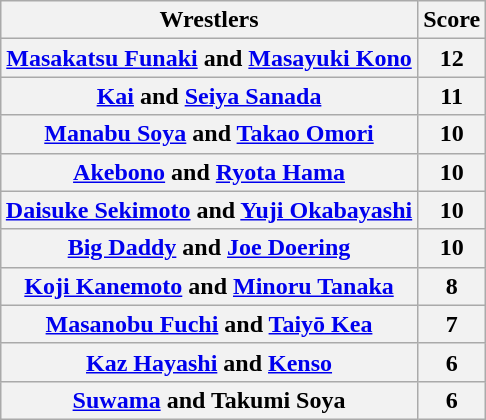<table class="wikitable" style="margin: 1em auto 1em auto">
<tr>
<th>Wrestlers</th>
<th>Score</th>
</tr>
<tr>
<th><a href='#'>Masakatsu Funaki</a> and <a href='#'>Masayuki Kono</a></th>
<th>12</th>
</tr>
<tr>
<th><a href='#'>Kai</a> and <a href='#'>Seiya Sanada</a></th>
<th>11</th>
</tr>
<tr>
<th><a href='#'>Manabu Soya</a> and <a href='#'>Takao Omori</a></th>
<th>10</th>
</tr>
<tr>
<th><a href='#'>Akebono</a> and <a href='#'>Ryota Hama</a></th>
<th>10</th>
</tr>
<tr>
<th><a href='#'>Daisuke Sekimoto</a> and <a href='#'>Yuji Okabayashi</a></th>
<th>10</th>
</tr>
<tr>
<th><a href='#'>Big Daddy</a> and <a href='#'>Joe Doering</a></th>
<th>10</th>
</tr>
<tr>
<th><a href='#'>Koji Kanemoto</a> and <a href='#'>Minoru Tanaka</a></th>
<th>8</th>
</tr>
<tr>
<th><a href='#'>Masanobu Fuchi</a> and <a href='#'>Taiyō Kea</a></th>
<th>7</th>
</tr>
<tr>
<th><a href='#'>Kaz Hayashi</a> and <a href='#'>Kenso</a></th>
<th>6</th>
</tr>
<tr>
<th><a href='#'>Suwama</a> and Takumi Soya</th>
<th>6</th>
</tr>
</table>
